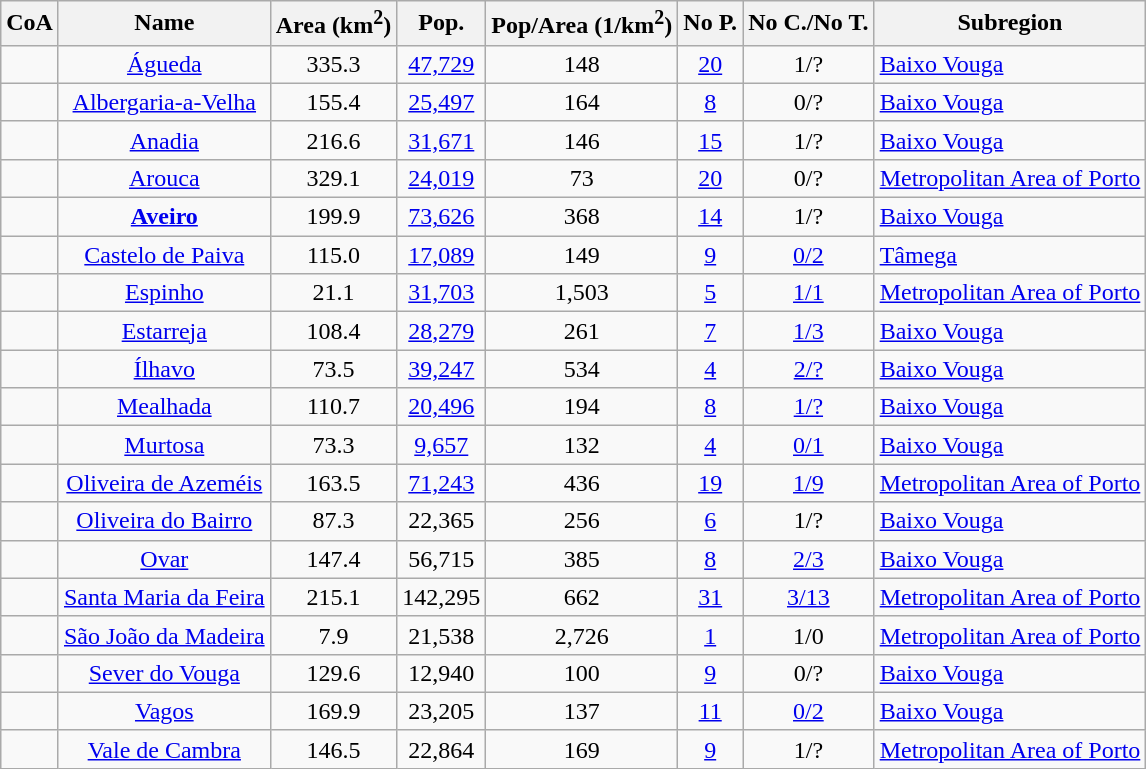<table class="wikitable sortable">
<tr>
<th>CoA</th>
<th>Name</th>
<th>Area (km<sup>2</sup>)</th>
<th>Pop.</th>
<th>Pop/Area (1/km<sup>2</sup>)</th>
<th>No P.</th>
<th>No C./No T.</th>
<th>Subregion</th>
</tr>
<tr>
<td></td>
<td align=center><a href='#'>Águeda</a></td>
<td align=center>335.3</td>
<td align=center><a href='#'>47,729</a></td>
<td align=center>148</td>
<td align=center><a href='#'>20</a></td>
<td align=center>1/?</td>
<td><a href='#'>Baixo Vouga</a></td>
</tr>
<tr>
<td></td>
<td align=center><a href='#'>Albergaria-a-Velha</a></td>
<td align=center>155.4</td>
<td align=center><a href='#'>25,497</a></td>
<td align=center>164</td>
<td align=center><a href='#'>8</a></td>
<td align=center>0/?</td>
<td><a href='#'>Baixo Vouga</a></td>
</tr>
<tr>
<td></td>
<td align=center><a href='#'>Anadia</a></td>
<td align=center>216.6</td>
<td align=center><a href='#'>31,671</a></td>
<td align=center>146</td>
<td align=center><a href='#'>15</a></td>
<td align=center>1/?</td>
<td><a href='#'>Baixo Vouga</a></td>
</tr>
<tr>
<td></td>
<td align=center><a href='#'>Arouca</a></td>
<td align=center>329.1</td>
<td align=center><a href='#'>24,019</a></td>
<td align=center>73</td>
<td align=center><a href='#'>20</a></td>
<td align=center>0/?</td>
<td><a href='#'>Metropolitan Area of Porto</a></td>
</tr>
<tr>
<td></td>
<td align=center><strong><a href='#'>Aveiro</a></strong></td>
<td align=center>199.9</td>
<td align=center><a href='#'>73,626</a></td>
<td align=center>368</td>
<td align=center><a href='#'>14</a></td>
<td align=center>1/?</td>
<td><a href='#'>Baixo Vouga</a></td>
</tr>
<tr>
<td></td>
<td align=center><a href='#'>Castelo de Paiva</a></td>
<td align=center>115.0</td>
<td align=center><a href='#'>17,089</a></td>
<td align=center>149</td>
<td align=center><a href='#'>9</a></td>
<td align=center><a href='#'>0/2</a></td>
<td><a href='#'>Tâmega</a></td>
</tr>
<tr>
<td></td>
<td align=center><a href='#'>Espinho</a></td>
<td align=center>21.1</td>
<td align=center><a href='#'>31,703</a></td>
<td align=center>1,503</td>
<td align=center><a href='#'>5</a></td>
<td align=center><a href='#'>1/1</a></td>
<td><a href='#'>Metropolitan Area of Porto</a></td>
</tr>
<tr>
<td></td>
<td align=center><a href='#'>Estarreja</a></td>
<td align=center>108.4</td>
<td align=center><a href='#'>28,279</a></td>
<td align=center>261</td>
<td align=center><a href='#'>7</a></td>
<td align=center><a href='#'>1/3</a></td>
<td><a href='#'>Baixo Vouga</a></td>
</tr>
<tr>
<td></td>
<td align=center><a href='#'>Ílhavo</a></td>
<td align=center>73.5</td>
<td align=center><a href='#'>39,247</a></td>
<td align=center>534</td>
<td align=center><a href='#'>4</a></td>
<td align=center><a href='#'>2/?</a></td>
<td><a href='#'>Baixo Vouga</a></td>
</tr>
<tr>
<td></td>
<td align=center><a href='#'>Mealhada</a></td>
<td align=center>110.7</td>
<td align=center><a href='#'>20,496</a></td>
<td align=center>194</td>
<td align=center><a href='#'>8</a></td>
<td align=center><a href='#'>1/?</a></td>
<td><a href='#'>Baixo Vouga</a></td>
</tr>
<tr>
<td></td>
<td align=center><a href='#'>Murtosa</a></td>
<td align=center>73.3</td>
<td align=center><a href='#'>9,657</a></td>
<td align=center>132</td>
<td align=center><a href='#'>4</a></td>
<td align=center><a href='#'>0/1</a></td>
<td><a href='#'>Baixo Vouga</a></td>
</tr>
<tr>
<td></td>
<td align=center><a href='#'>Oliveira de Azeméis</a></td>
<td align=center>163.5</td>
<td align=center><a href='#'>71,243</a></td>
<td align=center>436</td>
<td align=center><a href='#'>19</a></td>
<td align=center><a href='#'>1/9</a></td>
<td><a href='#'>Metropolitan Area of Porto</a></td>
</tr>
<tr>
<td></td>
<td align=center><a href='#'>Oliveira do Bairro</a></td>
<td align=center>87.3</td>
<td align=center>22,365</td>
<td align=center>256</td>
<td align=center><a href='#'>6</a></td>
<td align=center>1/?</td>
<td><a href='#'>Baixo Vouga</a></td>
</tr>
<tr>
<td></td>
<td align=center><a href='#'>Ovar</a></td>
<td align=center>147.4</td>
<td align=center>56,715</td>
<td align=center>385</td>
<td align=center><a href='#'>8</a></td>
<td align=center><a href='#'>2/3</a></td>
<td><a href='#'>Baixo Vouga</a></td>
</tr>
<tr>
<td></td>
<td align=center><a href='#'>Santa Maria da Feira</a></td>
<td align=center>215.1</td>
<td align=center>142,295</td>
<td align=center>662</td>
<td align=center><a href='#'>31</a></td>
<td align=center><a href='#'>3/13</a></td>
<td><a href='#'>Metropolitan Area of Porto</a></td>
</tr>
<tr>
<td></td>
<td align=center><a href='#'>São João da Madeira</a></td>
<td align=center>7.9</td>
<td align=center>21,538</td>
<td align=center>2,726</td>
<td align=center><a href='#'>1</a></td>
<td align=center>1/0</td>
<td><a href='#'>Metropolitan Area of Porto</a></td>
</tr>
<tr>
<td></td>
<td align=center><a href='#'>Sever do Vouga</a></td>
<td align=center>129.6</td>
<td align=center>12,940</td>
<td align=center>100</td>
<td align=center><a href='#'>9</a></td>
<td align=center>0/?</td>
<td><a href='#'>Baixo Vouga</a></td>
</tr>
<tr>
<td></td>
<td align=center><a href='#'>Vagos</a></td>
<td align=center>169.9</td>
<td align=center>23,205</td>
<td align=center>137</td>
<td align=center><a href='#'>11</a></td>
<td align=center><a href='#'>0/2</a></td>
<td><a href='#'>Baixo Vouga</a></td>
</tr>
<tr>
<td></td>
<td align=center><a href='#'>Vale de Cambra</a></td>
<td align=center>146.5</td>
<td align=center>22,864</td>
<td align=center>169</td>
<td align=center><a href='#'>9</a></td>
<td align=center>1/?</td>
<td><a href='#'>Metropolitan Area of Porto</a></td>
</tr>
</table>
